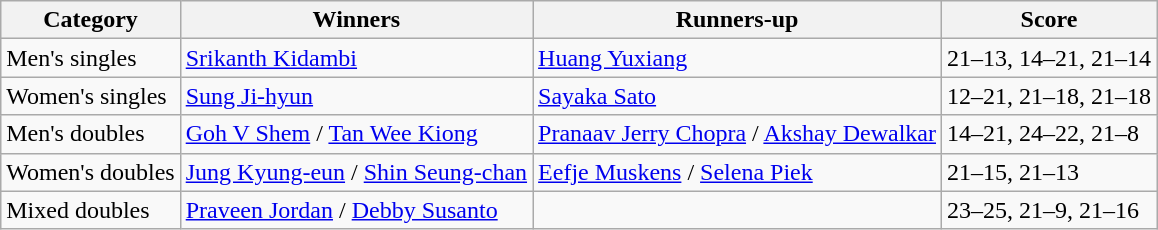<table class=wikitable style="white-space:nowrap;">
<tr>
<th>Category</th>
<th>Winners</th>
<th>Runners-up</th>
<th>Score</th>
</tr>
<tr>
<td>Men's singles</td>
<td> <a href='#'>Srikanth Kidambi</a></td>
<td> <a href='#'>Huang Yuxiang</a></td>
<td>21–13, 14–21, 21–14</td>
</tr>
<tr>
<td>Women's singles</td>
<td> <a href='#'>Sung Ji-hyun</a></td>
<td> <a href='#'>Sayaka Sato</a></td>
<td>12–21, 21–18, 21–18</td>
</tr>
<tr>
<td>Men's doubles</td>
<td> <a href='#'>Goh V Shem</a> / <a href='#'>Tan Wee Kiong</a></td>
<td> <a href='#'>Pranaav Jerry Chopra</a> / <a href='#'>Akshay Dewalkar</a></td>
<td>14–21, 24–22, 21–8</td>
</tr>
<tr>
<td>Women's doubles</td>
<td> <a href='#'>Jung Kyung-eun</a> / <a href='#'>Shin Seung-chan</a></td>
<td> <a href='#'>Eefje Muskens</a> / <a href='#'>Selena Piek</a></td>
<td>21–15, 21–13</td>
</tr>
<tr>
<td>Mixed doubles</td>
<td> <a href='#'>Praveen Jordan</a> / <a href='#'>Debby Susanto</a></td>
<td></td>
<td>23–25, 21–9, 21–16</td>
</tr>
</table>
